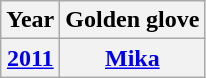<table class="wikitable" style="text-align: center;">
<tr>
<th>Year</th>
<th>Golden glove</th>
</tr>
<tr>
<th><a href='#'>2011</a></th>
<th><a href='#'>Mika</a></th>
</tr>
</table>
